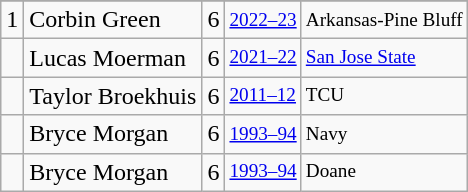<table class="wikitable">
<tr>
</tr>
<tr>
<td>1</td>
<td>Corbin Green</td>
<td>6</td>
<td style="font-size:80%;"><a href='#'>2022–23</a></td>
<td style="font-size:80%;">Arkansas-Pine Bluff</td>
</tr>
<tr>
<td></td>
<td>Lucas Moerman</td>
<td>6</td>
<td style="font-size:80%;"><a href='#'>2021–22</a></td>
<td style="font-size:80%;"><a href='#'>San Jose State</a></td>
</tr>
<tr>
<td></td>
<td>Taylor Broekhuis</td>
<td>6</td>
<td style="font-size:80%;"><a href='#'>2011–12</a></td>
<td style="font-size:80%;">TCU</td>
</tr>
<tr>
<td></td>
<td>Bryce Morgan</td>
<td>6</td>
<td style="font-size:80%;"><a href='#'>1993–94</a></td>
<td style="font-size:80%;">Navy</td>
</tr>
<tr>
<td></td>
<td>Bryce Morgan</td>
<td>6</td>
<td style="font-size:80%;"><a href='#'>1993–94</a></td>
<td style="font-size:80%;">Doane</td>
</tr>
</table>
